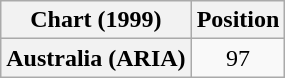<table class="wikitable plainrowheaders" style="text-align:center">
<tr>
<th scope="col">Chart (1999)</th>
<th scope="col">Position</th>
</tr>
<tr>
<th scope="row">Australia (ARIA)</th>
<td>97</td>
</tr>
</table>
